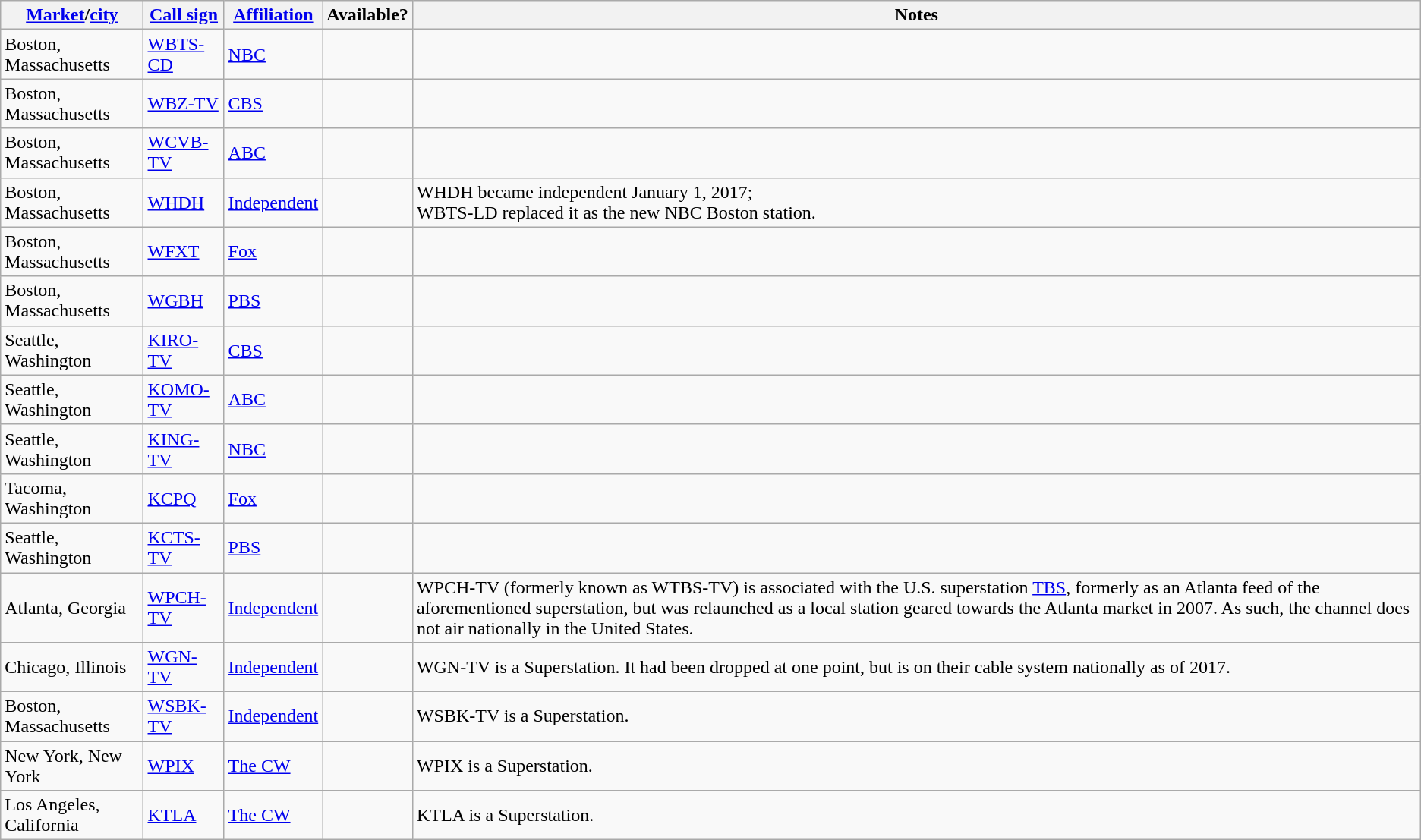<table class="wikitable sortable">
<tr>
<th><a href='#'>Market</a>/<a href='#'>city</a></th>
<th><a href='#'>Call sign</a></th>
<th><a href='#'>Affiliation</a></th>
<th>Available?</th>
<th>Notes</th>
</tr>
<tr>
<td>Boston, Massachusetts</td>
<td><a href='#'>WBTS-CD</a></td>
<td><a href='#'>NBC</a></td>
<td></td>
<td></td>
</tr>
<tr>
<td>Boston, Massachusetts</td>
<td><a href='#'>WBZ-TV</a></td>
<td><a href='#'>CBS</a></td>
<td></td>
<td></td>
</tr>
<tr>
<td>Boston, Massachusetts</td>
<td><a href='#'>WCVB-TV</a></td>
<td><a href='#'>ABC</a></td>
<td></td>
<td></td>
</tr>
<tr>
<td>Boston, Massachusetts</td>
<td><a href='#'>WHDH</a></td>
<td><a href='#'>Independent</a></td>
<td></td>
<td>WHDH became independent January 1, 2017;<br>WBTS-LD replaced it as the new NBC Boston station.</td>
</tr>
<tr>
<td>Boston, Massachusetts</td>
<td><a href='#'>WFXT</a></td>
<td><a href='#'>Fox</a></td>
<td></td>
<td></td>
</tr>
<tr>
<td>Boston, Massachusetts</td>
<td><a href='#'>WGBH</a></td>
<td><a href='#'>PBS</a></td>
<td></td>
<td></td>
</tr>
<tr>
<td>Seattle, Washington</td>
<td><a href='#'>KIRO-TV</a></td>
<td><a href='#'>CBS</a></td>
<td></td>
<td></td>
</tr>
<tr>
<td>Seattle, Washington</td>
<td><a href='#'>KOMO-TV</a></td>
<td><a href='#'>ABC</a></td>
<td></td>
<td></td>
</tr>
<tr>
<td>Seattle, Washington</td>
<td><a href='#'>KING-TV</a></td>
<td><a href='#'>NBC</a></td>
<td></td>
<td></td>
</tr>
<tr>
<td>Tacoma, Washington</td>
<td><a href='#'>KCPQ</a></td>
<td><a href='#'>Fox</a></td>
<td></td>
<td></td>
</tr>
<tr>
<td>Seattle, Washington</td>
<td><a href='#'>KCTS-TV</a></td>
<td><a href='#'>PBS</a></td>
<td></td>
<td></td>
</tr>
<tr>
<td>Atlanta, Georgia</td>
<td><a href='#'>WPCH-TV</a></td>
<td><a href='#'>Independent</a></td>
<td></td>
<td>WPCH-TV (formerly known as WTBS-TV) is associated with the U.S. superstation <a href='#'>TBS</a>, formerly as an Atlanta feed of the aforementioned superstation, but was relaunched as a local station geared towards the Atlanta market in 2007. As such, the channel does not air nationally in the United States.</td>
</tr>
<tr>
<td>Chicago, Illinois</td>
<td><a href='#'>WGN-TV</a></td>
<td><a href='#'>Independent</a></td>
<td></td>
<td>WGN-TV is a Superstation. It had been dropped at one point, but is on their cable system nationally as of 2017.</td>
</tr>
<tr>
<td>Boston, Massachusetts</td>
<td><a href='#'>WSBK-TV</a></td>
<td><a href='#'>Independent</a></td>
<td></td>
<td>WSBK-TV is a Superstation.</td>
</tr>
<tr>
<td>New York, New York</td>
<td><a href='#'>WPIX</a></td>
<td><a href='#'>The CW</a></td>
<td></td>
<td>WPIX is a Superstation.</td>
</tr>
<tr>
<td>Los Angeles, California</td>
<td><a href='#'>KTLA</a></td>
<td><a href='#'>The CW</a></td>
<td></td>
<td>KTLA is a Superstation.</td>
</tr>
</table>
